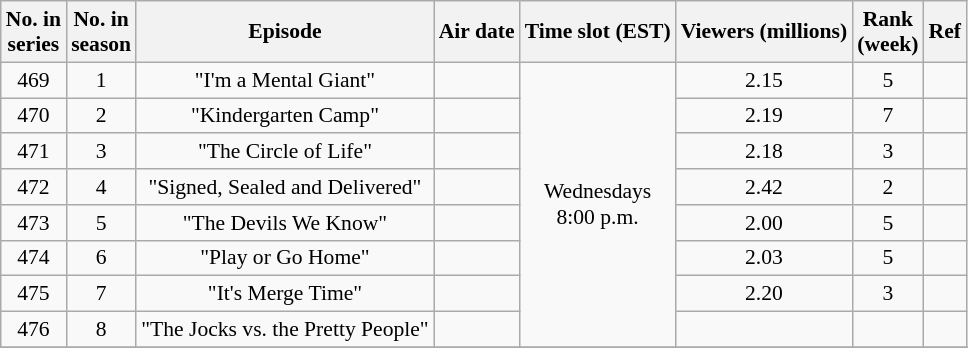<table class="wikitable plainrowheaders" style="font-size:90%; text-align:center">
<tr>
<th scope="col">No. in<br>series</th>
<th scope="col">No. in<br>season</th>
<th scope="col">Episode</th>
<th scope="col">Air date</th>
<th scope="col">Time slot (EST)</th>
<th scope="col">Viewers (millions)</th>
<th scope="col">Rank<br>(week)</th>
<th scope="col">Ref</th>
</tr>
<tr>
<td scope="row">469</td>
<td>1</td>
<td>"I'm a Mental Giant"</td>
<td></td>
<td rowspan=8>Wednesdays<br>8:00 p.m.</td>
<td>2.15</td>
<td>5</td>
<td></td>
</tr>
<tr>
<td scope="row">470</td>
<td>2</td>
<td>"Kindergarten Camp"</td>
<td></td>
<td>2.19</td>
<td>7</td>
<td></td>
</tr>
<tr>
<td scope="row">471</td>
<td>3</td>
<td>"The Circle of Life"</td>
<td></td>
<td>2.18</td>
<td>3</td>
<td></td>
</tr>
<tr>
<td scope="row">472</td>
<td>4</td>
<td>"Signed, Sealed and Delivered"</td>
<td></td>
<td>2.42</td>
<td>2</td>
<td></td>
</tr>
<tr>
<td scope="row">473</td>
<td>5</td>
<td>"The Devils We Know"</td>
<td></td>
<td>2.00</td>
<td>5</td>
<td></td>
</tr>
<tr>
<td scope="row">474</td>
<td>6</td>
<td>"Play or Go Home"</td>
<td></td>
<td>2.03</td>
<td>5</td>
<td></td>
</tr>
<tr>
<td scope="row">475</td>
<td>7</td>
<td>"It's Merge Time"</td>
<td></td>
<td>2.20</td>
<td>3</td>
<td></td>
</tr>
<tr>
<td scope="row">476</td>
<td>8</td>
<td>"The Jocks vs. the Pretty People"</td>
<td></td>
<td></td>
<td></td>
<td></td>
</tr>
<tr>
</tr>
</table>
